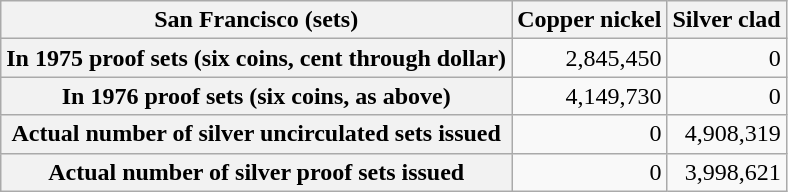<table class="wikitable plainrowheaders" style="text-align: right;">
<tr>
<th scope="col">San Francisco (sets)</th>
<th scope="col">Copper nickel</th>
<th scope="col">Silver clad</th>
</tr>
<tr>
<th scope="row">In 1975 proof sets (six coins, cent through dollar)</th>
<td>2,845,450</td>
<td>0</td>
</tr>
<tr>
<th scope="row">In 1976 proof sets (six coins, as above)</th>
<td>4,149,730</td>
<td>0</td>
</tr>
<tr>
<th scope="row">Actual number of silver uncirculated sets issued</th>
<td>0</td>
<td>4,908,319</td>
</tr>
<tr>
<th scope="row">Actual number of silver proof sets issued</th>
<td>0</td>
<td>3,998,621</td>
</tr>
</table>
